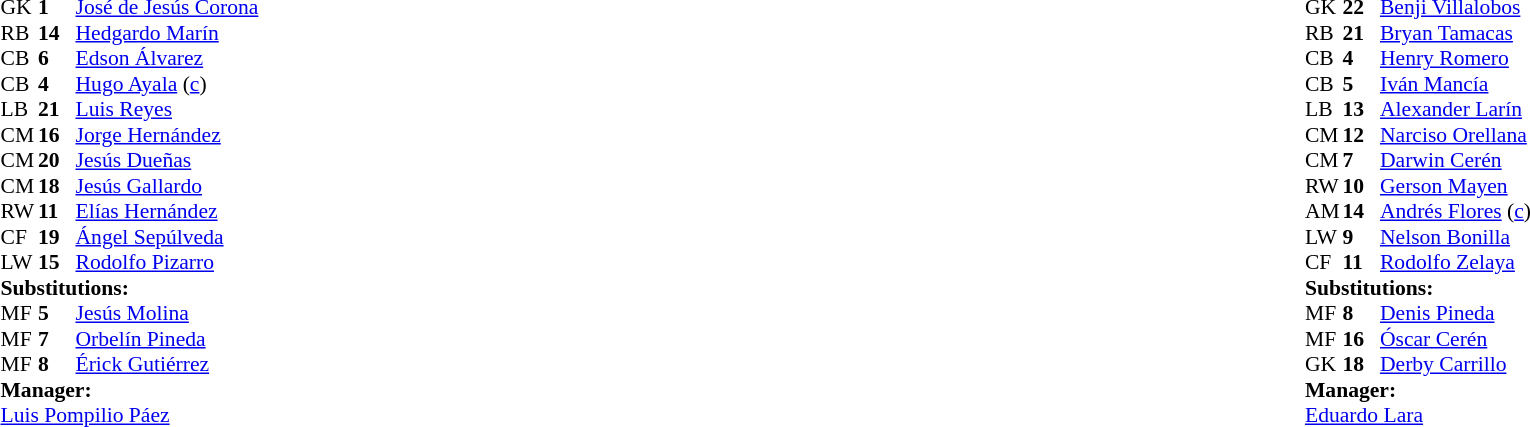<table width="100%">
<tr>
<td valign="top" width="40%"><br><table style="font-size:90%" cellspacing="0" cellpadding="0">
<tr>
<th width=25></th>
<th width=25></th>
</tr>
<tr>
<td>GK</td>
<td><strong>1</strong></td>
<td><a href='#'>José de Jesús Corona</a></td>
</tr>
<tr>
<td>RB</td>
<td><strong>14</strong></td>
<td><a href='#'>Hedgardo Marín</a></td>
</tr>
<tr>
<td>CB</td>
<td><strong>6</strong></td>
<td><a href='#'>Edson Álvarez</a></td>
</tr>
<tr>
<td>CB</td>
<td><strong>4</strong></td>
<td><a href='#'>Hugo Ayala</a> (<a href='#'>c</a>)</td>
</tr>
<tr>
<td>LB</td>
<td><strong>21</strong></td>
<td><a href='#'>Luis Reyes</a></td>
<td></td>
<td></td>
</tr>
<tr>
<td>CM</td>
<td><strong>16</strong></td>
<td><a href='#'>Jorge Hernández</a></td>
<td></td>
<td></td>
</tr>
<tr>
<td>CM</td>
<td><strong>20</strong></td>
<td><a href='#'>Jesús Dueñas</a></td>
<td></td>
</tr>
<tr>
<td>CM</td>
<td><strong>18</strong></td>
<td><a href='#'>Jesús Gallardo</a></td>
</tr>
<tr>
<td>RW</td>
<td><strong>11</strong></td>
<td><a href='#'>Elías Hernández</a></td>
</tr>
<tr>
<td>CF</td>
<td><strong>19</strong></td>
<td><a href='#'>Ángel Sepúlveda</a></td>
<td></td>
<td></td>
</tr>
<tr>
<td>LW</td>
<td><strong>15</strong></td>
<td><a href='#'>Rodolfo Pizarro</a></td>
</tr>
<tr>
<td colspan=3><strong>Substitutions:</strong></td>
</tr>
<tr>
<td>MF</td>
<td><strong>5</strong></td>
<td><a href='#'>Jesús Molina</a></td>
<td></td>
<td></td>
</tr>
<tr>
<td>MF</td>
<td><strong>7</strong></td>
<td><a href='#'>Orbelín Pineda</a></td>
<td></td>
<td></td>
</tr>
<tr>
<td>MF</td>
<td><strong>8</strong></td>
<td><a href='#'>Érick Gutiérrez</a></td>
<td></td>
<td></td>
</tr>
<tr>
<td colspan=3><strong>Manager:</strong></td>
</tr>
<tr>
<td colspan=3> <a href='#'>Luis Pompilio Páez</a></td>
</tr>
</table>
</td>
<td valign="top"></td>
<td valign="top" width="50%"><br><table style="font-size:90%; margin:auto" cellspacing="0" cellpadding="0">
<tr>
<th width=25></th>
<th width=25></th>
</tr>
<tr>
<td>GK</td>
<td><strong>22</strong></td>
<td><a href='#'>Benji Villalobos</a></td>
<td></td>
<td></td>
</tr>
<tr>
<td>RB</td>
<td><strong>21</strong></td>
<td><a href='#'>Bryan Tamacas</a></td>
</tr>
<tr>
<td>CB</td>
<td><strong>4</strong></td>
<td><a href='#'>Henry Romero</a></td>
</tr>
<tr>
<td>CB</td>
<td><strong>5</strong></td>
<td><a href='#'>Iván Mancía</a></td>
<td></td>
</tr>
<tr>
<td>LB</td>
<td><strong>13</strong></td>
<td><a href='#'>Alexander Larín</a></td>
</tr>
<tr>
<td>CM</td>
<td><strong>12</strong></td>
<td><a href='#'>Narciso Orellana</a></td>
</tr>
<tr>
<td>CM</td>
<td><strong>7</strong></td>
<td><a href='#'>Darwin Cerén</a></td>
<td></td>
</tr>
<tr>
<td>RW</td>
<td><strong>10</strong></td>
<td><a href='#'>Gerson Mayen</a></td>
<td></td>
<td></td>
</tr>
<tr>
<td>AM</td>
<td><strong>14</strong></td>
<td><a href='#'>Andrés Flores</a> (<a href='#'>c</a>)</td>
<td></td>
<td></td>
</tr>
<tr>
<td>LW</td>
<td><strong>9</strong></td>
<td><a href='#'>Nelson Bonilla</a></td>
</tr>
<tr>
<td>CF</td>
<td><strong>11</strong></td>
<td><a href='#'>Rodolfo Zelaya</a></td>
</tr>
<tr>
<td colspan=3><strong>Substitutions:</strong></td>
</tr>
<tr>
<td>MF</td>
<td><strong>8</strong></td>
<td><a href='#'>Denis Pineda</a></td>
<td></td>
<td></td>
</tr>
<tr>
<td>MF</td>
<td><strong>16</strong></td>
<td><a href='#'>Óscar Cerén</a></td>
<td></td>
<td></td>
</tr>
<tr>
<td>GK</td>
<td><strong>18</strong></td>
<td><a href='#'>Derby Carrillo</a></td>
<td></td>
<td></td>
</tr>
<tr>
<td colspan=3><strong>Manager:</strong></td>
</tr>
<tr>
<td colspan=3> <a href='#'>Eduardo Lara</a></td>
</tr>
</table>
</td>
</tr>
</table>
